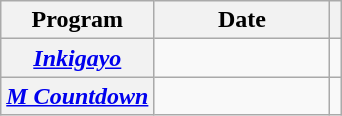<table class="wikitable plainrowheaders sortable" style="text-align:center">
<tr>
<th scope="col">Program</th>
<th scope="col" width="110">Date</th>
<th scope="col" class="unsortable"></th>
</tr>
<tr>
<th scope="row"><em><a href='#'>Inkigayo</a></em></th>
<td></td>
<td style="text-align:center"></td>
</tr>
<tr>
<th scope="row"><em><a href='#'>M Countdown</a></em></th>
<td></td>
<td style="text-align:center"></td>
</tr>
</table>
